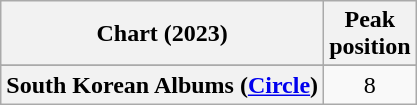<table class="wikitable plainrowheaders" style="text-align:center;">
<tr>
<th scope="col">Chart (2023)</th>
<th scope="col">Peak<br>position</th>
</tr>
<tr>
</tr>
<tr>
<th scope="row">South Korean Albums (<a href='#'>Circle</a>)</th>
<td>8</td>
</tr>
</table>
